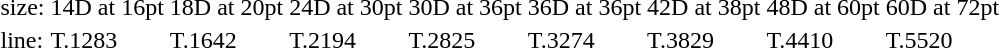<table style="margin-left:40px;">
<tr>
<td>size:</td>
<td>14D at 16pt</td>
<td>18D at 20pt</td>
<td>24D at 30pt</td>
<td>30D at 36pt</td>
<td>36D at 36pt</td>
<td>42D at 38pt</td>
<td>48D at 60pt</td>
<td>60D at 72pt</td>
</tr>
<tr>
<td>line:</td>
<td>T.1283</td>
<td>T.1642</td>
<td>T.2194</td>
<td>T.2825</td>
<td>T.3274</td>
<td>T.3829</td>
<td>T.4410</td>
<td>T.5520</td>
</tr>
</table>
